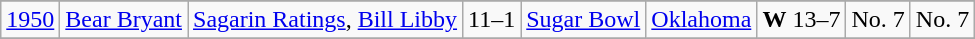<table class="wikitable">
<tr>
</tr>
<tr>
<td><a href='#'>1950</a></td>
<td><a href='#'>Bear Bryant</a></td>
<td><a href='#'>Sagarin Ratings</a>, <a href='#'>Bill Libby</a></td>
<td>11–1</td>
<td><a href='#'>Sugar Bowl</a></td>
<td><a href='#'>Oklahoma</a></td>
<td><strong>W</strong> 13–7</td>
<td>No. 7</td>
<td>No. 7</td>
</tr>
<tr>
</tr>
</table>
